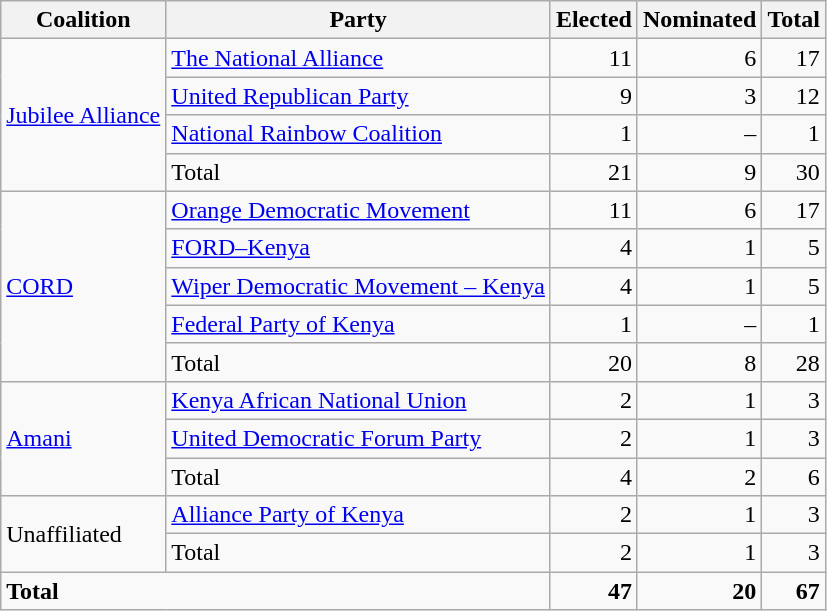<table class=wikitable style=text-align:right>
<tr>
<th>Coalition</th>
<th>Party</th>
<th>Elected</th>
<th>Nominated</th>
<th>Total</th>
</tr>
<tr>
<td rowspan=4 align=left><a href='#'>Jubilee Alliance</a></td>
<td align=left><a href='#'>The National Alliance</a></td>
<td>11</td>
<td>6</td>
<td>17</td>
</tr>
<tr>
<td align=left><a href='#'>United Republican Party</a></td>
<td>9</td>
<td>3</td>
<td>12</td>
</tr>
<tr>
<td align=left><a href='#'>National Rainbow Coalition</a></td>
<td>1</td>
<td>–</td>
<td>1</td>
</tr>
<tr>
<td align=left>Total</td>
<td>21</td>
<td>9</td>
<td>30</td>
</tr>
<tr>
<td rowspan=5 align=left><a href='#'>CORD</a></td>
<td align=left><a href='#'>Orange Democratic Movement</a></td>
<td>11</td>
<td>6</td>
<td>17</td>
</tr>
<tr>
<td align=left><a href='#'>FORD–Kenya</a></td>
<td>4</td>
<td>1</td>
<td>5</td>
</tr>
<tr>
<td align=left><a href='#'>Wiper Democratic Movement – Kenya</a></td>
<td>4</td>
<td>1</td>
<td>5</td>
</tr>
<tr>
<td align=left><a href='#'>Federal Party of Kenya</a></td>
<td>1</td>
<td>–</td>
<td>1</td>
</tr>
<tr>
<td align=left>Total</td>
<td>20</td>
<td>8</td>
<td>28</td>
</tr>
<tr>
<td rowspan=3 align=left><a href='#'>Amani</a></td>
<td align=left><a href='#'>Kenya African National Union</a></td>
<td>2</td>
<td>1</td>
<td>3</td>
</tr>
<tr>
<td align=left><a href='#'>United Democratic Forum Party</a></td>
<td>2</td>
<td>1</td>
<td>3</td>
</tr>
<tr>
<td align=left>Total</td>
<td>4</td>
<td>2</td>
<td>6</td>
</tr>
<tr>
<td rowspan=2 align=left>Unaffiliated</td>
<td align=left><a href='#'>Alliance Party of Kenya</a></td>
<td>2</td>
<td>1</td>
<td>3</td>
</tr>
<tr>
<td align=left>Total</td>
<td>2</td>
<td>1</td>
<td>3</td>
</tr>
<tr>
<td colspan=2 align=left><strong>Total</strong></td>
<td><strong>47</strong></td>
<td><strong>20</strong></td>
<td><strong>67</strong></td>
</tr>
</table>
